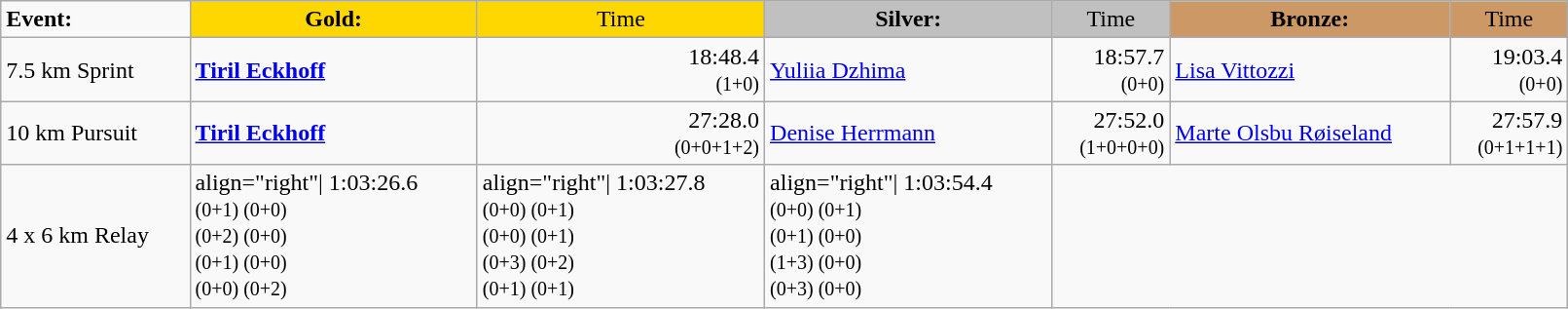<table class="wikitable" width=85%>
<tr>
<td><strong>Event:</strong></td>
<td style="text-align:center;background-color:gold;"><strong>Gold:</strong></td>
<td style="text-align:center;background-color:gold;">Time</td>
<td style="text-align:center;background-color:silver;"><strong>Silver:</strong></td>
<td style="text-align:center;background-color:silver;">Time</td>
<td style="text-align:center;background-color:#CC9966;"><strong>Bronze:</strong></td>
<td style="text-align:center;background-color:#CC9966;">Time</td>
</tr>
<tr>
<td>7.5 km Sprint<br></td>
<td><strong><a href='#'>Tiril Eckhoff</a></strong><br><small></small></td>
<td align="right">18:48.4<br><small>(1+0)</small></td>
<td><a href='#'>Yuliia Dzhima</a><br><small></small></td>
<td align="right">18:57.7<br><small>(0+0)</small></td>
<td><a href='#'>Lisa Vittozzi</a><br><small></small></td>
<td align="right">19:03.4<br><small>(0+0)</small></td>
</tr>
<tr>
<td>10 km Pursuit<br></td>
<td><strong><a href='#'>Tiril Eckhoff</a></strong><br><small></small></td>
<td align="right">27:28.0<br><small>(0+0+1+2)</small></td>
<td><a href='#'>Denise Herrmann</a><br><small></small></td>
<td align="right">27:52.0<br><small>(1+0+0+0)</small></td>
<td><a href='#'>Marte Olsbu Røiseland</a><br><small></small></td>
<td align="right">27:57.9<br><small>(0+1+1+1)</small></td>
</tr>
<tr>
<td>4 x 6 km Relay<br></td>
<td>align="right"| 1:03:26.6<small><br>(0+1) (0+0)<br>(0+2) (0+0)<br>(0+1) (0+0)<br>(0+0) (0+2)</small></td>
<td>align="right"| 1:03:27.8<small><br>(0+0) (0+1)<br>(0+0) (0+1)<br>(0+3) (0+2)<br>(0+1) (0+1)</small></td>
<td>align="right"| 1:03:54.4<small><br>(0+0) (0+1)<br>(0+1) (0+0)<br>(1+3) (0+0)<br>(0+3) (0+0)</small></td>
</tr>
</table>
